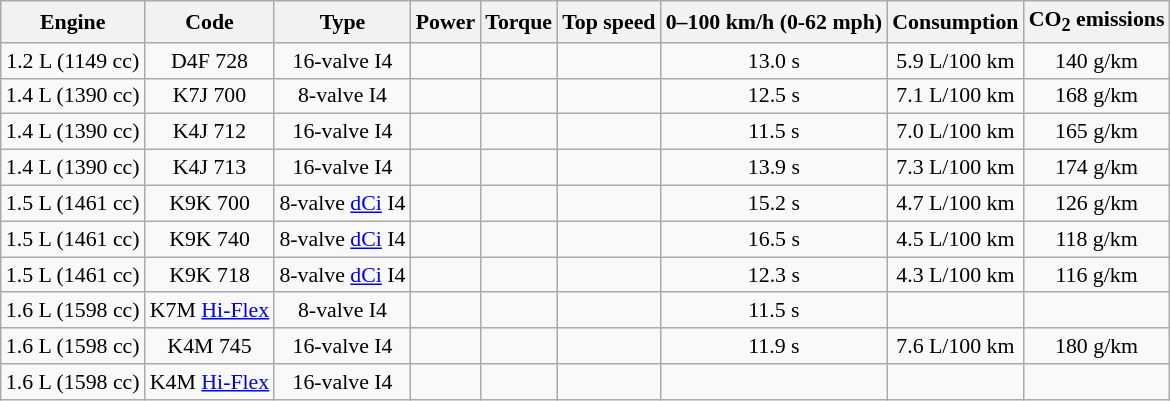<table class="wikitable" style="text-align:center; font-size:91%;">
<tr>
<th>Engine</th>
<th>Code</th>
<th>Type</th>
<th>Power</th>
<th>Torque</th>
<th>Top speed</th>
<th>0–100 km/h (0-62 mph)</th>
<th>Consumption</th>
<th>CO<sub>2</sub> emissions</th>
</tr>
<tr>
<td>1.2 L (1149 cc)</td>
<td>D4F 728</td>
<td>16-valve I4</td>
<td></td>
<td></td>
<td></td>
<td>13.0 s</td>
<td>5.9 L/100 km</td>
<td>140 g/km</td>
</tr>
<tr>
<td>1.4 L (1390 cc)</td>
<td>K7J 700</td>
<td>8-valve I4</td>
<td></td>
<td></td>
<td></td>
<td>12.5 s</td>
<td>7.1 L/100 km</td>
<td>168 g/km</td>
</tr>
<tr>
<td>1.4 L (1390 cc)</td>
<td>K4J 712</td>
<td>16-valve I4</td>
<td></td>
<td></td>
<td></td>
<td>11.5 s</td>
<td>7.0 L/100 km</td>
<td>165 g/km</td>
</tr>
<tr>
<td>1.4 L (1390 cc)</td>
<td>K4J 713</td>
<td>16-valve I4</td>
<td></td>
<td></td>
<td></td>
<td>13.9 s</td>
<td>7.3 L/100 km</td>
<td>174 g/km</td>
</tr>
<tr>
<td>1.5 L (1461 cc)</td>
<td>K9K 700</td>
<td>8-valve <a href='#'>dCi</a> I4</td>
<td></td>
<td></td>
<td></td>
<td>15.2 s</td>
<td>4.7 L/100 km</td>
<td>126 g/km</td>
</tr>
<tr>
<td>1.5 L (1461 cc)</td>
<td>K9K 740</td>
<td>8-valve <a href='#'>dCi</a> I4</td>
<td></td>
<td></td>
<td></td>
<td>16.5 s</td>
<td>4.5 L/100 km</td>
<td>118 g/km</td>
</tr>
<tr>
<td>1.5 L (1461 cc)</td>
<td>K9K 718</td>
<td>8-valve <a href='#'>dCi</a> I4</td>
<td></td>
<td></td>
<td></td>
<td>12.3 s</td>
<td>4.3 L/100 km</td>
<td>116 g/km</td>
</tr>
<tr>
<td>1.6 L (1598 cc)</td>
<td>K7M <a href='#'>Hi-Flex</a></td>
<td>8-valve I4</td>
<td></td>
<td></td>
<td></td>
<td>11.5 s</td>
<td></td>
<td></td>
</tr>
<tr>
<td>1.6 L (1598 cc)</td>
<td>K4M 745</td>
<td>16-valve I4</td>
<td></td>
<td></td>
<td></td>
<td>11.9 s</td>
<td>7.6 L/100 km</td>
<td>180 g/km</td>
</tr>
<tr>
<td>1.6 L (1598 cc)</td>
<td>K4M <a href='#'>Hi-Flex</a></td>
<td>16-valve I4</td>
<td></td>
<td></td>
<td></td>
<td></td>
<td></td>
<td></td>
</tr>
</table>
